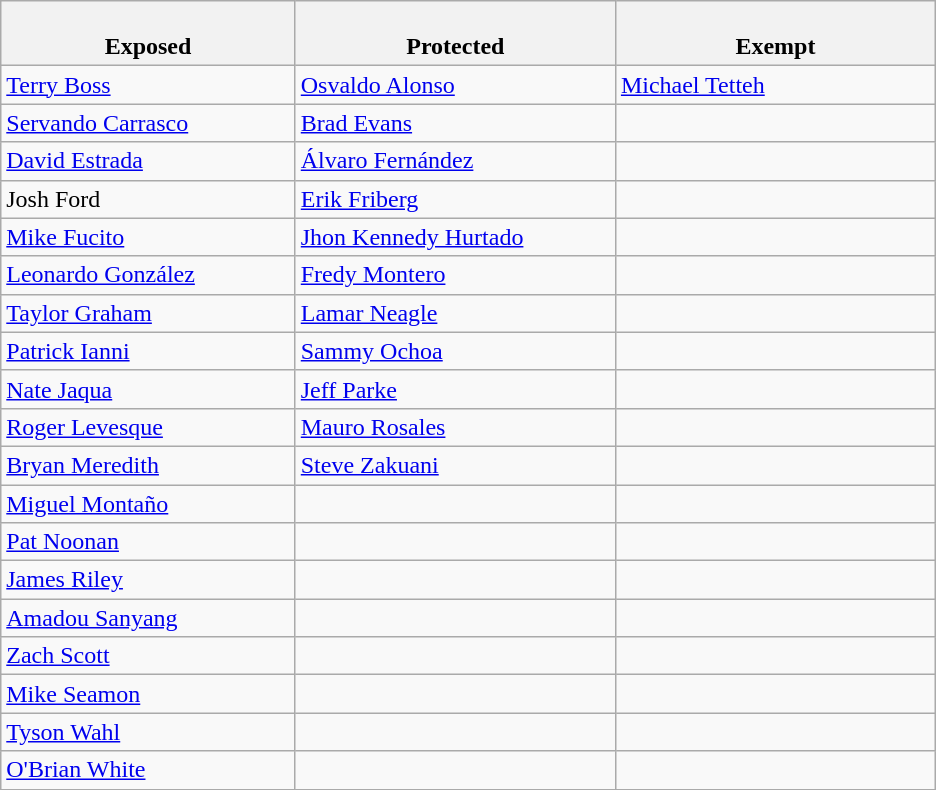<table class="wikitable">
<tr>
<th style="width:23%"><br>Exposed</th>
<th style="width:25%"><br>Protected</th>
<th style="width:25%"><br>Exempt</th>
</tr>
<tr>
<td><a href='#'>Terry Boss</a></td>
<td><a href='#'>Osvaldo Alonso</a></td>
<td><a href='#'>Michael Tetteh</a></td>
</tr>
<tr>
<td><a href='#'>Servando Carrasco</a></td>
<td><a href='#'>Brad Evans</a></td>
<td></td>
</tr>
<tr>
<td><a href='#'>David Estrada</a></td>
<td><a href='#'>Álvaro Fernández</a></td>
<td></td>
</tr>
<tr>
<td>Josh Ford</td>
<td><a href='#'>Erik Friberg</a></td>
<td></td>
</tr>
<tr>
<td><a href='#'>Mike Fucito</a></td>
<td><a href='#'>Jhon Kennedy Hurtado</a></td>
<td></td>
</tr>
<tr>
<td><a href='#'>Leonardo González</a></td>
<td><a href='#'>Fredy Montero</a></td>
<td></td>
</tr>
<tr>
<td><a href='#'>Taylor Graham</a></td>
<td><a href='#'>Lamar Neagle</a></td>
<td></td>
</tr>
<tr>
<td><a href='#'>Patrick Ianni</a></td>
<td><a href='#'>Sammy Ochoa</a></td>
<td></td>
</tr>
<tr>
<td><a href='#'>Nate Jaqua</a></td>
<td><a href='#'>Jeff Parke</a></td>
<td></td>
</tr>
<tr>
<td><a href='#'>Roger Levesque</a></td>
<td><a href='#'>Mauro Rosales</a></td>
<td></td>
</tr>
<tr>
<td><a href='#'>Bryan Meredith</a></td>
<td><a href='#'>Steve Zakuani</a></td>
<td></td>
</tr>
<tr>
<td><a href='#'>Miguel Montaño</a></td>
<td></td>
<td></td>
</tr>
<tr>
<td><a href='#'>Pat Noonan</a></td>
<td></td>
<td></td>
</tr>
<tr>
<td><a href='#'>James Riley</a></td>
<td></td>
<td></td>
</tr>
<tr>
<td><a href='#'>Amadou Sanyang</a></td>
<td></td>
<td></td>
</tr>
<tr>
<td><a href='#'>Zach Scott</a></td>
<td></td>
<td></td>
</tr>
<tr>
<td><a href='#'>Mike Seamon</a></td>
<td></td>
<td></td>
</tr>
<tr>
<td><a href='#'>Tyson Wahl</a></td>
<td></td>
<td></td>
</tr>
<tr>
<td><a href='#'>O'Brian White</a></td>
<td></td>
<td></td>
</tr>
<tr>
</tr>
</table>
